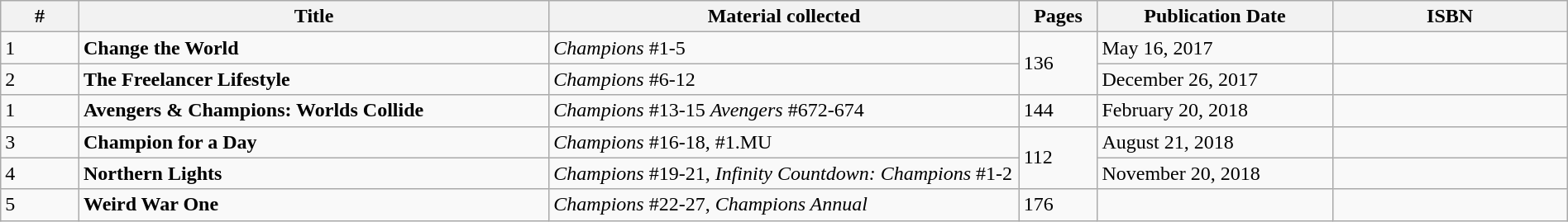<table class="wikitable" style="text-align:left;" width="100%">
<tr>
<th width=5%>#</th>
<th width=30%>Title</th>
<th width=30%>Material collected</th>
<th width=5%>Pages</th>
<th width=15%>Publication Date</th>
<th width=15%>ISBN</th>
</tr>
<tr>
<td>1</td>
<td><strong>Change the World</strong></td>
<td><em>Champions</em> #1-5</td>
<td rowspan="2">136</td>
<td>May 16, 2017</td>
<td></td>
</tr>
<tr>
<td>2</td>
<td><strong>The Freelancer Lifestyle</strong></td>
<td><em>Champions</em> #6-12</td>
<td>December 26, 2017</td>
<td></td>
</tr>
<tr>
<td>1</td>
<td><strong>Avengers & Champions: Worlds Collide</strong></td>
<td><em>Champions</em> #13-15 <em>Avengers</em> #672-674</td>
<td>144</td>
<td>February 20, 2018</td>
<td></td>
</tr>
<tr>
<td>3</td>
<td><strong>Champion for a Day</strong></td>
<td><em>Champions</em> #16-18, #1.MU</td>
<td rowspan="2">112</td>
<td>August 21, 2018</td>
<td></td>
</tr>
<tr>
<td>4</td>
<td><strong>Northern Lights</strong></td>
<td><em>Champions</em> #19-21, <em>Infinity Countdown: Champions</em> #1-2</td>
<td>November 20, 2018</td>
<td></td>
</tr>
<tr>
<td>5</td>
<td><strong>Weird War One</strong></td>
<td><em>Champions</em> #22-27, <em>Champions Annual</em></td>
<td>176</td>
<td></td>
<td></td>
</tr>
</table>
